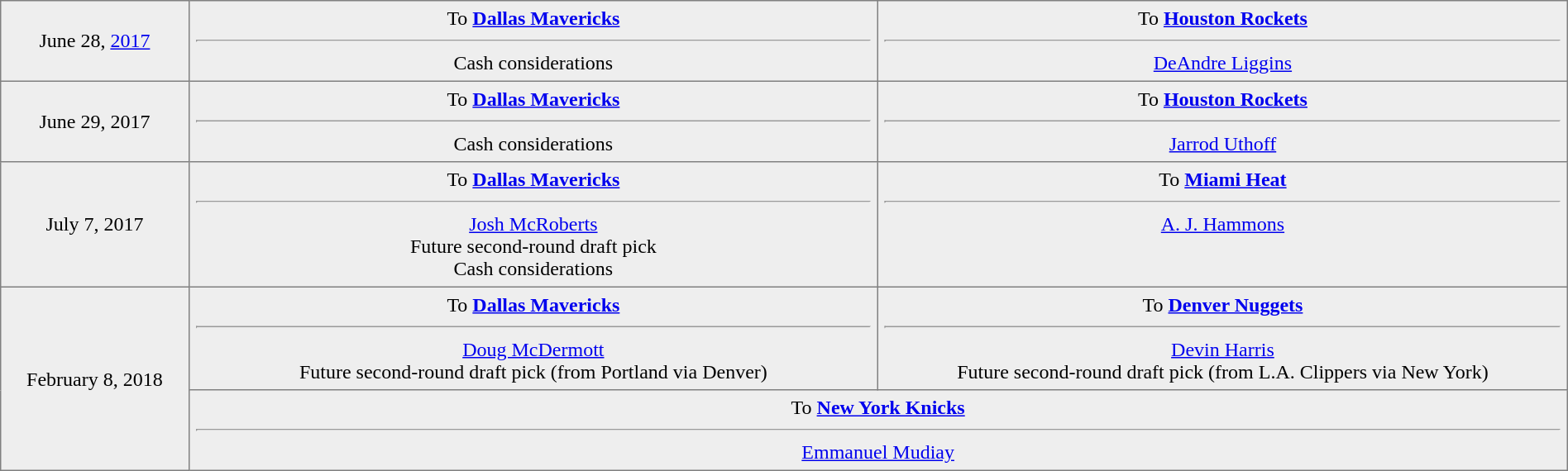<table border="1" style="border-collapse:collapse; text-align:center; width:100%;"  cellpadding="5">
<tr style="background:#eee;">
<td style="width:12%">June 28, <a href='#'>2017</a></td>
<td style="width:44%; vertical-align:top;">To <strong><a href='#'>Dallas Mavericks</a></strong><hr>Cash considerations</td>
<td style="width:44%; vertical-align:top;">To <strong><a href='#'>Houston Rockets</a></strong><hr><a href='#'>DeAndre Liggins</a></td>
</tr>
<tr style="background:#eee;">
<td style="width:12%">June 29, 2017</td>
<td style="width:44%; vertical-align:top;">To <strong><a href='#'>Dallas Mavericks</a></strong><hr>Cash considerations</td>
<td style="width:44%; vertical-align:top;">To <strong><a href='#'>Houston Rockets</a></strong><hr><a href='#'>Jarrod Uthoff</a></td>
</tr>
<tr style="background:#eee;">
<td style="width:12%">July 7, 2017</td>
<td style="width:44%; vertical-align:top;">To <strong><a href='#'>Dallas Mavericks</a></strong><hr><a href='#'>Josh McRoberts</a><br>Future second-round draft pick<br>Cash considerations</td>
<td style="width:44%; vertical-align:top;">To <strong><a href='#'>Miami Heat</a></strong><hr><a href='#'>A. J. Hammons</a></td>
</tr>
<tr style="background:#eee;">
<td style="width:12%" rowspan=2>February 8, 2018</td>
<td style="width:44%; vertical-align:top;">To <strong><a href='#'>Dallas Mavericks</a></strong><hr><a href='#'>Doug McDermott</a><br>Future second-round draft pick (from Portland via Denver)</td>
<td style="width:44%; vertical-align:top;">To <strong><a href='#'>Denver Nuggets</a></strong><hr><a href='#'>Devin Harris</a><br>Future second-round draft pick (from L.A. Clippers via New York)</td>
</tr>
<tr style="background:#eee;">
<td colspan="2" style="text-align:center; vertical-align:top;">To <strong><a href='#'>New York Knicks</a></strong><hr><a href='#'>Emmanuel Mudiay</a></td>
</tr>
</table>
